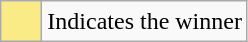<table class="wikitable">
<tr>
<td style="background:#FAEB86; height:20px; width:20px"></td>
<td>Indicates the winner</td>
</tr>
</table>
